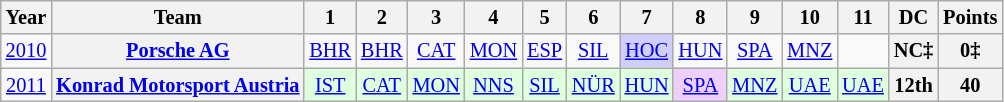<table class="wikitable" style="text-align:center; font-size:85%">
<tr>
<th>Year</th>
<th>Team</th>
<th>1</th>
<th>2</th>
<th>3</th>
<th>4</th>
<th>5</th>
<th>6</th>
<th>7</th>
<th>8</th>
<th>9</th>
<th>10</th>
<th>11</th>
<th>DC</th>
<th>Points</th>
</tr>
<tr>
<td><a href='#'>2010</a></td>
<th nowrap><a href='#'>Porsche AG</a></th>
<td><a href='#'>BHR</a></td>
<td><a href='#'>BHR</a></td>
<td><a href='#'>CAT</a></td>
<td><a href='#'>MON</a></td>
<td><a href='#'>ESP</a></td>
<td><a href='#'>SIL</a></td>
<td style="background:#cfcfff;"><a href='#'>HOC</a><br></td>
<td><a href='#'>HUN</a></td>
<td><a href='#'>SPA</a></td>
<td><a href='#'>MNZ</a></td>
<td></td>
<th>NC‡</th>
<th>0‡</th>
</tr>
<tr>
<td><a href='#'>2011</a></td>
<th nowrap><a href='#'>Konrad Motorsport Austria</a></th>
<td style="background:#DFFFDF;"><a href='#'>IST</a><br></td>
<td style="background:#DFFFDF;"><a href='#'>CAT</a><br></td>
<td style="background:#DFFFDF;"><a href='#'>MON</a><br></td>
<td style="background:#DFFFDF;"><a href='#'>NNS</a><br></td>
<td style="background:#DFFFDF;"><a href='#'>SIL</a><br></td>
<td style="background:#DFFFDF;"><a href='#'>NÜR</a><br></td>
<td style="background:#DFFFDF;"><a href='#'>HUN</a><br></td>
<td style="background:#EFCFFF;"><a href='#'>SPA</a><br></td>
<td style="background:#DFFFDF;"><a href='#'>MNZ</a><br></td>
<td style="background:#DFFFDF;"><a href='#'>UAE</a><br></td>
<td style="background:#DFFFDF;"><a href='#'>UAE</a><br></td>
<th>12th</th>
<th>40</th>
</tr>
</table>
